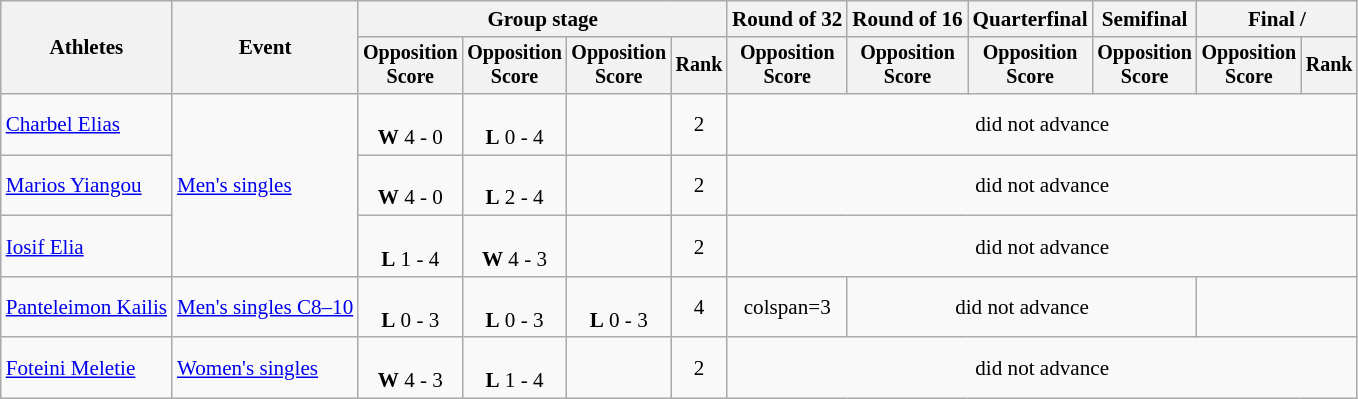<table class=wikitable style=font-size:88%;text-align:center>
<tr>
<th rowspan=2>Athletes</th>
<th rowspan=2>Event</th>
<th colspan=4>Group stage</th>
<th>Round of 32</th>
<th>Round of 16</th>
<th>Quarterfinal</th>
<th>Semifinal</th>
<th colspan=2>Final / </th>
</tr>
<tr style=font-size:95%>
<th>Opposition<br>Score</th>
<th>Opposition<br>Score</th>
<th>Opposition<br>Score</th>
<th>Rank</th>
<th>Opposition<br>Score</th>
<th>Opposition<br>Score</th>
<th>Opposition<br>Score</th>
<th>Opposition<br>Score</th>
<th>Opposition<br>Score</th>
<th>Rank</th>
</tr>
<tr>
<td align=left><a href='#'>Charbel Elias</a></td>
<td align=left rowspan=3><a href='#'>Men's singles</a></td>
<td><br><strong>W</strong> 4 - 0</td>
<td><br><strong>L</strong> 0 - 4</td>
<td></td>
<td>2</td>
<td colspan=6>did not advance</td>
</tr>
<tr>
<td align=left><a href='#'>Marios Yiangou</a></td>
<td><br><strong>W</strong> 4 - 0</td>
<td><br><strong>L</strong> 2 - 4</td>
<td></td>
<td>2</td>
<td colspan=6>did not advance</td>
</tr>
<tr>
<td align=left><a href='#'>Iosif Elia</a></td>
<td><br><strong>L</strong> 1 - 4</td>
<td><br><strong>W</strong> 4 - 3</td>
<td></td>
<td>2</td>
<td colspan=6>did not advance</td>
</tr>
<tr>
<td align=left><a href='#'>Panteleimon Kailis</a></td>
<td align=left><a href='#'>Men's singles C8–10</a></td>
<td><br><strong>L</strong> 0 - 3</td>
<td><br><strong>L</strong> 0 - 3</td>
<td><br><strong>L</strong> 0 - 3</td>
<td>4</td>
<td>colspan=3 </td>
<td colspan=3>did not advance</td>
</tr>
<tr>
<td align=left><a href='#'>Foteini Meletie</a></td>
<td align=left><a href='#'>Women's singles</a></td>
<td><br><strong>W</strong> 4 - 3</td>
<td><br><strong>L</strong> 1 - 4</td>
<td></td>
<td>2</td>
<td colspan=6>did not advance</td>
</tr>
</table>
